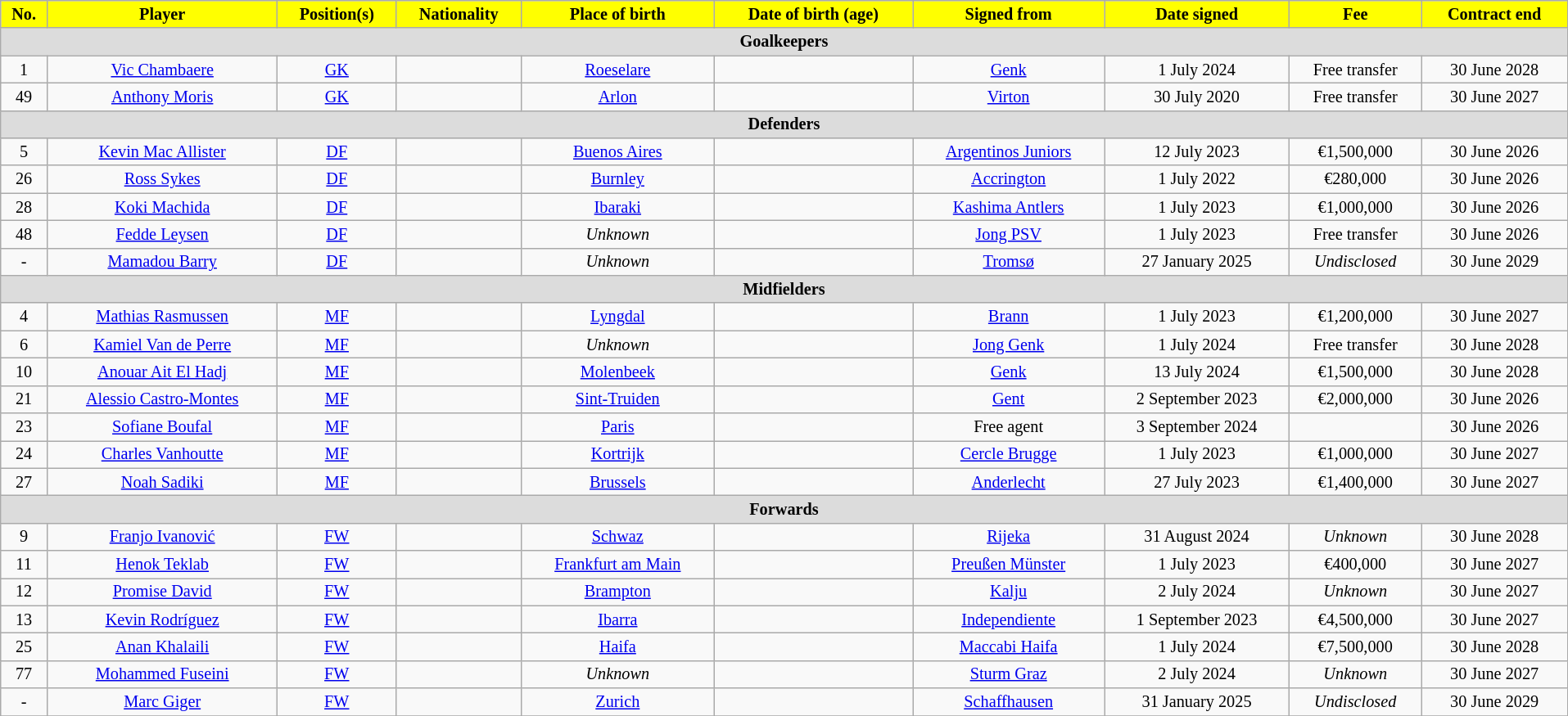<table class="wikitable" style="text-align:center; font-size:84.5%; width:101%;">
<tr>
<th style="color:black; background:#FFFF00; text-align:center;">No.</th>
<th style="color:black; background:#FFFF00; text-align:center;">Player</th>
<th style="color:black; background:#FFFF00; text-align:center;">Position(s)</th>
<th style="color:black; background:#FFFF00; text-align:center;">Nationality</th>
<th style="color:black; background:#FFFF00; text-align:center;">Place of birth</th>
<th style="color:black; background:#FFFF00; text-align:center;">Date of birth (age)</th>
<th style="color:black; background:#FFFF00; text-align:center;">Signed from</th>
<th style="color:black; background:#FFFF00; text-align:center;">Date signed</th>
<th style="color:black; background:#FFFF00; text-align:center;">Fee</th>
<th style="color:black; background:#FFFF00; text-align:center;">Contract end</th>
</tr>
<tr>
<th colspan="14" style="background:#dcdcdc; tepxt-align:center;">Goalkeepers</th>
</tr>
<tr>
<td>1</td>
<td><a href='#'>Vic Chambaere</a></td>
<td><a href='#'>GK</a></td>
<td></td>
<td><a href='#'>Roeselare</a></td>
<td></td>
<td> <a href='#'>Genk</a></td>
<td>1 July 2024</td>
<td>Free transfer</td>
<td>30 June 2028</td>
</tr>
<tr>
<td>49</td>
<td><a href='#'>Anthony Moris</a></td>
<td><a href='#'>GK</a></td>
<td></td>
<td> <a href='#'>Arlon</a></td>
<td></td>
<td> <a href='#'>Virton</a></td>
<td>30 July 2020</td>
<td>Free transfer</td>
<td>30 June 2027</td>
</tr>
<tr>
<th colspan="14" style="background:#dcdcdc; tepxt-align:center;">Defenders</th>
</tr>
<tr>
<td>5</td>
<td><a href='#'>Kevin Mac Allister</a></td>
<td><a href='#'>DF</a></td>
<td></td>
<td><a href='#'>Buenos Aires</a></td>
<td></td>
<td> <a href='#'>Argentinos Juniors</a></td>
<td>12 July 2023</td>
<td>€1,500,000</td>
<td>30 June 2026</td>
</tr>
<tr>
<td>26</td>
<td><a href='#'>Ross Sykes</a></td>
<td><a href='#'>DF</a></td>
<td></td>
<td><a href='#'>Burnley</a></td>
<td></td>
<td> <a href='#'>Accrington</a></td>
<td>1 July 2022</td>
<td>€280,000</td>
<td>30 June 2026</td>
</tr>
<tr>
<td>28</td>
<td><a href='#'>Koki Machida</a></td>
<td><a href='#'>DF</a></td>
<td></td>
<td><a href='#'>Ibaraki</a></td>
<td></td>
<td> <a href='#'>Kashima Antlers</a></td>
<td>1 July 2023</td>
<td>€1,000,000</td>
<td>30 June 2026</td>
</tr>
<tr>
<td>48</td>
<td><a href='#'>Fedde Leysen</a></td>
<td><a href='#'>DF</a></td>
<td></td>
<td><em>Unknown</em></td>
<td></td>
<td> <a href='#'>Jong PSV</a></td>
<td>1 July 2023</td>
<td>Free transfer</td>
<td>30 June 2026</td>
</tr>
<tr>
<td>-</td>
<td><a href='#'>Mamadou Barry</a></td>
<td><a href='#'>DF</a></td>
<td></td>
<td><em>Unknown</em></td>
<td></td>
<td> <a href='#'>Tromsø</a></td>
<td>27 January 2025</td>
<td><em>Undisclosed</em></td>
<td>30 June 2029</td>
</tr>
<tr>
<th colspan="14" style="background:#dcdcdc; tepxt-align:center;">Midfielders</th>
</tr>
<tr>
<td>4</td>
<td><a href='#'>Mathias Rasmussen</a></td>
<td><a href='#'>MF</a></td>
<td></td>
<td><a href='#'>Lyngdal</a></td>
<td></td>
<td> <a href='#'>Brann</a></td>
<td>1 July 2023</td>
<td>€1,200,000</td>
<td>30 June 2027</td>
</tr>
<tr>
<td>6</td>
<td><a href='#'>Kamiel Van de Perre</a></td>
<td><a href='#'>MF</a></td>
<td></td>
<td><em>Unknown</em></td>
<td></td>
<td> <a href='#'>Jong Genk</a></td>
<td>1 July 2024</td>
<td>Free transfer</td>
<td>30 June 2028</td>
</tr>
<tr>
<td>10</td>
<td><a href='#'>Anouar Ait El Hadj</a></td>
<td><a href='#'>MF</a></td>
<td></td>
<td><a href='#'>Molenbeek</a></td>
<td></td>
<td> <a href='#'>Genk</a></td>
<td>13 July 2024</td>
<td>€1,500,000</td>
<td>30 June 2028</td>
</tr>
<tr>
<td>21</td>
<td><a href='#'>Alessio Castro-Montes</a></td>
<td><a href='#'>MF</a></td>
<td></td>
<td><a href='#'>Sint-Truiden</a></td>
<td></td>
<td> <a href='#'>Gent</a></td>
<td>2 September 2023</td>
<td>€2,000,000</td>
<td>30 June 2026</td>
</tr>
<tr>
<td>23</td>
<td><a href='#'>Sofiane Boufal</a></td>
<td><a href='#'>MF</a></td>
<td></td>
<td> <a href='#'>Paris</a></td>
<td></td>
<td>Free agent</td>
<td>3 September 2024</td>
<td></td>
<td>30 June 2026</td>
</tr>
<tr>
<td>24</td>
<td><a href='#'>Charles Vanhoutte</a></td>
<td><a href='#'>MF</a></td>
<td></td>
<td><a href='#'>Kortrijk</a></td>
<td></td>
<td> <a href='#'>Cercle Brugge</a></td>
<td>1 July 2023</td>
<td>€1,000,000</td>
<td>30 June 2027</td>
</tr>
<tr>
<td>27</td>
<td><a href='#'>Noah Sadiki</a></td>
<td><a href='#'>MF</a></td>
<td></td>
<td> <a href='#'>Brussels</a></td>
<td></td>
<td> <a href='#'>Anderlecht</a></td>
<td>27 July 2023</td>
<td>€1,400,000</td>
<td>30 June 2027</td>
</tr>
<tr>
<th colspan="14" style="background:#dcdcdc; tepxt-align:center;">Forwards</th>
</tr>
<tr>
<td>9</td>
<td><a href='#'>Franjo Ivanović</a></td>
<td><a href='#'>FW</a></td>
<td></td>
<td> <a href='#'>Schwaz</a></td>
<td></td>
<td> <a href='#'>Rijeka</a></td>
<td>31 August 2024</td>
<td><em>Unknown</em></td>
<td>30 June 2028</td>
</tr>
<tr>
<td>11</td>
<td><a href='#'>Henok Teklab</a></td>
<td><a href='#'>FW</a></td>
<td></td>
<td><a href='#'>Frankfurt am Main</a></td>
<td></td>
<td> <a href='#'>Preußen Münster</a></td>
<td>1 July 2023</td>
<td>€400,000</td>
<td>30 June 2027</td>
</tr>
<tr>
<td>12</td>
<td><a href='#'>Promise David</a></td>
<td><a href='#'>FW</a></td>
<td></td>
<td> <a href='#'>Brampton</a></td>
<td></td>
<td> <a href='#'>Kalju</a></td>
<td>2 July 2024</td>
<td><em>Unknown</em></td>
<td>30 June 2027</td>
</tr>
<tr>
<td>13</td>
<td><a href='#'>Kevin Rodríguez</a></td>
<td><a href='#'>FW</a></td>
<td></td>
<td><a href='#'>Ibarra</a></td>
<td></td>
<td> <a href='#'>Independiente</a></td>
<td>1 September 2023</td>
<td>€4,500,000</td>
<td>30 June 2027</td>
</tr>
<tr>
<td>25</td>
<td><a href='#'>Anan Khalaili</a></td>
<td><a href='#'>FW</a></td>
<td></td>
<td><a href='#'>Haifa</a></td>
<td></td>
<td> <a href='#'>Maccabi Haifa</a></td>
<td>1 July 2024</td>
<td>€7,500,000</td>
<td>30 June 2028</td>
</tr>
<tr>
<td>77</td>
<td><a href='#'>Mohammed Fuseini</a></td>
<td><a href='#'>FW</a></td>
<td></td>
<td><em>Unknown</em></td>
<td></td>
<td> <a href='#'>Sturm Graz</a></td>
<td>2 July 2024</td>
<td><em>Unknown</em></td>
<td>30 June 2027</td>
</tr>
<tr>
<td>-</td>
<td><a href='#'>Marc Giger</a></td>
<td><a href='#'>FW</a></td>
<td></td>
<td><a href='#'>Zurich</a></td>
<td></td>
<td> <a href='#'>Schaffhausen</a></td>
<td>31 January 2025</td>
<td><em>Undisclosed</em></td>
<td>30 June 2029</td>
</tr>
<tr>
</tr>
</table>
